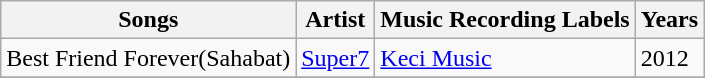<table class="wikitable">
<tr>
<th>Songs</th>
<th>Artist</th>
<th>Music Recording Labels</th>
<th>Years</th>
</tr>
<tr>
<td>Best Friend Forever(Sahabat)</td>
<td><a href='#'>Super7</a></td>
<td><a href='#'>Keci Music</a></td>
<td>2012</td>
</tr>
<tr>
</tr>
</table>
